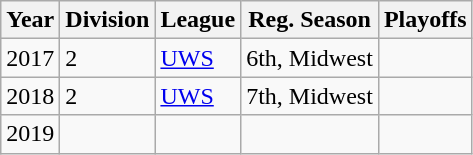<table class="wikitable">
<tr>
<th>Year</th>
<th>Division</th>
<th>League</th>
<th>Reg. Season</th>
<th>Playoffs</th>
</tr>
<tr>
<td>2017</td>
<td>2</td>
<td><a href='#'>UWS</a></td>
<td>6th, Midwest</td>
<td></td>
</tr>
<tr>
<td>2018</td>
<td>2</td>
<td><a href='#'>UWS</a></td>
<td>7th, Midwest</td>
<td></td>
</tr>
<tr>
<td>2019</td>
<td></td>
<td></td>
<td></td>
<td></td>
</tr>
</table>
